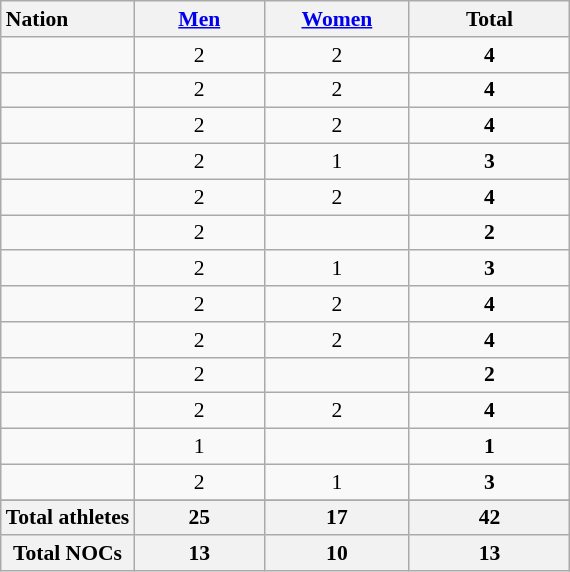<table class="wikitable mw-collapsible sortable" style="text-align:center; font-size:90%;">
<tr>
<th style="text-align:left;">Nation</th>
<th width=80><a href='#'>Men</a></th>
<th width=90><a href='#'>Women</a></th>
<th width=100>Total</th>
</tr>
<tr>
<td style="text-align:left;"></td>
<td>2</td>
<td>2</td>
<td><strong>4</strong></td>
</tr>
<tr>
<td style="text-align:left;"></td>
<td>2</td>
<td>2</td>
<td><strong>4</strong></td>
</tr>
<tr>
<td style="text-align:left;"></td>
<td>2</td>
<td>2</td>
<td><strong>4</strong></td>
</tr>
<tr>
<td style="text-align:left;"></td>
<td>2</td>
<td>1</td>
<td><strong>3</strong></td>
</tr>
<tr>
<td style="text-align:left;"></td>
<td>2</td>
<td>2</td>
<td><strong>4</strong></td>
</tr>
<tr>
<td style="text-align:left;"></td>
<td>2</td>
<td></td>
<td><strong>2</strong></td>
</tr>
<tr>
<td style="text-align:left;"></td>
<td>2</td>
<td>1</td>
<td><strong>3</strong></td>
</tr>
<tr>
<td style="text-align:left;"></td>
<td>2</td>
<td>2</td>
<td><strong>4</strong></td>
</tr>
<tr>
<td style="text-align:left;"></td>
<td>2</td>
<td>2</td>
<td><strong>4</strong></td>
</tr>
<tr>
<td style="text-align:left;"></td>
<td>2</td>
<td></td>
<td><strong>2</strong></td>
</tr>
<tr>
<td style="text-align:left;"></td>
<td>2</td>
<td>2</td>
<td><strong>4</strong></td>
</tr>
<tr>
<td style="text-align:left;"></td>
<td>1</td>
<td></td>
<td><strong>1</strong></td>
</tr>
<tr>
<td style="text-align:left;"></td>
<td>2</td>
<td>1</td>
<td><strong>3</strong></td>
</tr>
<tr>
</tr>
<tr class="sortbottom">
<th>Total athletes</th>
<th>25</th>
<th>17</th>
<th>42</th>
</tr>
<tr class="sortbottom">
<th>Total NOCs</th>
<th>13</th>
<th>10</th>
<th>13</th>
</tr>
</table>
